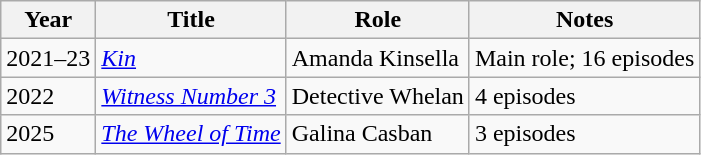<table class="wikitable sortable">
<tr>
<th>Year</th>
<th>Title</th>
<th>Role</th>
<th>Notes</th>
</tr>
<tr>
<td>2021–23</td>
<td><em><a href='#'>Kin</a></em></td>
<td>Amanda Kinsella</td>
<td>Main role; 16 episodes</td>
</tr>
<tr>
<td>2022</td>
<td><em><a href='#'>Witness Number 3</a></em></td>
<td>Detective Whelan</td>
<td>4 episodes</td>
</tr>
<tr>
<td>2025</td>
<td><em><a href='#'>The Wheel of Time</a></em></td>
<td>Galina Casban</td>
<td>3 episodes</td>
</tr>
</table>
